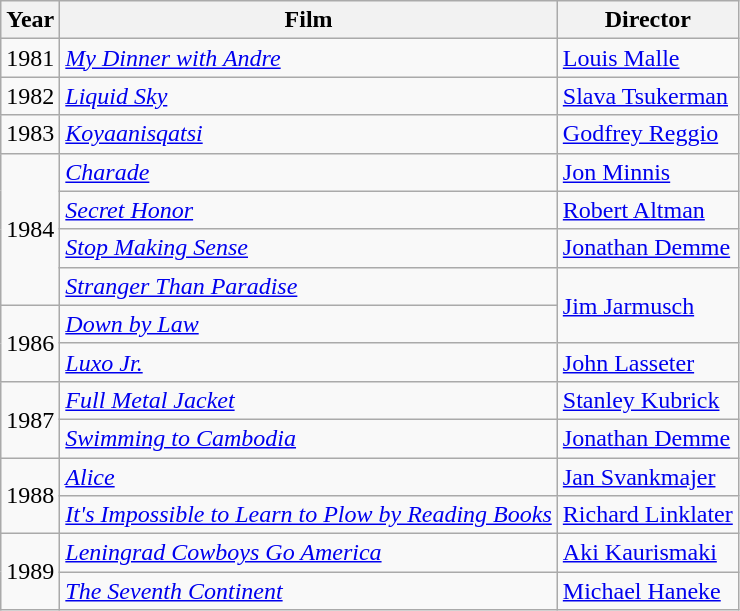<table class="wikitable sortable">
<tr>
<th scope="col">Year</th>
<th scope="col">Film</th>
<th scope="col">Director</th>
</tr>
<tr>
<td>1981</td>
<td><em><a href='#'>My Dinner with Andre</a></em></td>
<td><a href='#'>Louis Malle</a></td>
</tr>
<tr>
<td>1982</td>
<td><em><a href='#'>Liquid Sky</a></em></td>
<td><a href='#'>Slava Tsukerman</a></td>
</tr>
<tr>
<td>1983</td>
<td><em><a href='#'>Koyaanisqatsi</a></em></td>
<td><a href='#'>Godfrey Reggio</a></td>
</tr>
<tr>
<td rowspan="4">1984</td>
<td><em><a href='#'>Charade</a></em></td>
<td><a href='#'>Jon Minnis</a></td>
</tr>
<tr>
<td><em><a href='#'>Secret Honor</a></em></td>
<td><a href='#'>Robert Altman</a></td>
</tr>
<tr>
<td><em><a href='#'>Stop Making Sense</a></em></td>
<td><a href='#'>Jonathan Demme</a></td>
</tr>
<tr>
<td><em><a href='#'>Stranger Than Paradise</a></em></td>
<td rowspan="2"><a href='#'>Jim Jarmusch</a></td>
</tr>
<tr>
<td rowspan="2">1986</td>
<td><em><a href='#'>Down by Law</a></em></td>
</tr>
<tr>
<td><em><a href='#'>Luxo Jr.</a></em></td>
<td><a href='#'>John Lasseter</a></td>
</tr>
<tr>
<td rowspan="2">1987</td>
<td><em><a href='#'>Full Metal Jacket</a></em></td>
<td><a href='#'>Stanley Kubrick</a></td>
</tr>
<tr>
<td><em><a href='#'>Swimming to Cambodia</a></em></td>
<td><a href='#'>Jonathan Demme</a></td>
</tr>
<tr>
<td rowspan="2">1988</td>
<td><em><a href='#'>Alice</a></em></td>
<td><a href='#'>Jan Svankmajer</a></td>
</tr>
<tr>
<td><em><a href='#'>It's Impossible to Learn to Plow by Reading Books</a></em></td>
<td><a href='#'>Richard Linklater</a></td>
</tr>
<tr>
<td rowspan="2">1989</td>
<td><em><a href='#'>Leningrad Cowboys Go America</a></em></td>
<td><a href='#'>Aki Kaurismaki</a></td>
</tr>
<tr>
<td><em><a href='#'>The Seventh Continent</a></em></td>
<td><a href='#'>Michael Haneke</a></td>
</tr>
</table>
